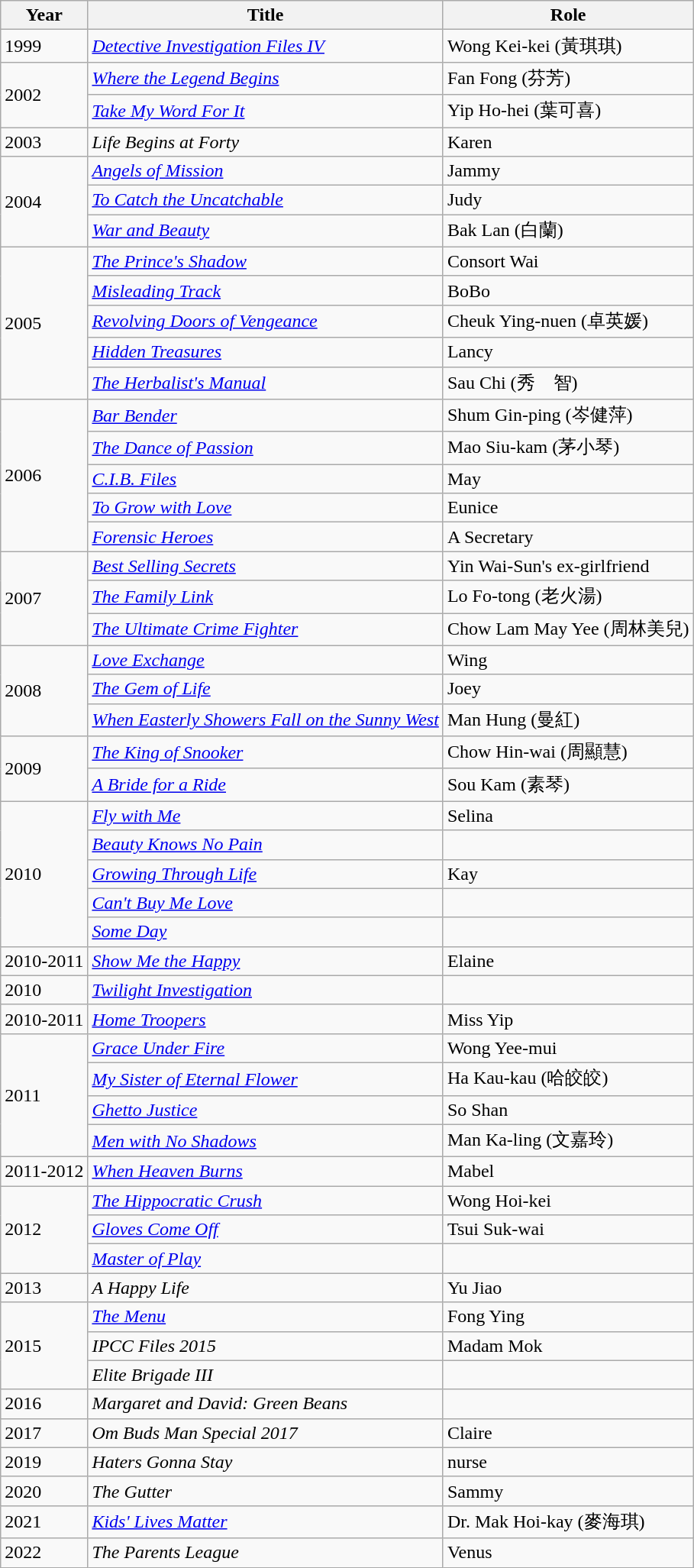<table class="wikitable">
<tr>
<th>Year</th>
<th>Title</th>
<th>Role</th>
</tr>
<tr>
<td>1999</td>
<td><em><a href='#'>Detective Investigation Files IV</a></em></td>
<td>Wong Kei-kei (黃琪琪)</td>
</tr>
<tr>
<td rowspan="2">2002</td>
<td><em><a href='#'>Where the Legend Begins</a></em></td>
<td>Fan Fong (芬芳)</td>
</tr>
<tr>
<td><em><a href='#'>Take My Word For It</a></em></td>
<td>Yip Ho-hei (葉可喜)</td>
</tr>
<tr>
<td>2003</td>
<td><em>Life Begins at Forty</em></td>
<td>Karen</td>
</tr>
<tr>
<td rowspan="3">2004</td>
<td><em><a href='#'>Angels of Mission</a></em></td>
<td>Jammy</td>
</tr>
<tr>
<td><em><a href='#'>To Catch the Uncatchable</a></em></td>
<td>Judy</td>
</tr>
<tr>
<td><em><a href='#'>War and Beauty</a></em></td>
<td>Bak Lan (白蘭)</td>
</tr>
<tr>
<td rowspan="5">2005</td>
<td><em><a href='#'>The Prince's Shadow</a></em></td>
<td>Consort Wai</td>
</tr>
<tr>
<td><em><a href='#'>Misleading Track</a></em></td>
<td>BoBo</td>
</tr>
<tr>
<td><em><a href='#'>Revolving Doors of Vengeance</a></em></td>
<td>Cheuk Ying-nuen (卓英媛)</td>
</tr>
<tr>
<td><em><a href='#'>Hidden Treasures</a></em></td>
<td>Lancy</td>
</tr>
<tr>
<td><em><a href='#'>The Herbalist's Manual</a></em></td>
<td>Sau Chi  (秀　智)</td>
</tr>
<tr>
<td rowspan="5">2006</td>
<td><em><a href='#'>Bar Bender</a></em></td>
<td>Shum Gin-ping (岑健萍)</td>
</tr>
<tr>
<td><em><a href='#'>The Dance of Passion</a></em></td>
<td>Mao Siu-kam (茅小琴)</td>
</tr>
<tr>
<td><em><a href='#'>C.I.B. Files</a></em></td>
<td>May</td>
</tr>
<tr>
<td><em><a href='#'>To Grow with Love</a></em></td>
<td>Eunice</td>
</tr>
<tr>
<td><em><a href='#'>Forensic Heroes</a></em></td>
<td>A Secretary</td>
</tr>
<tr>
<td rowspan="3">2007</td>
<td><em><a href='#'>Best Selling Secrets</a></em></td>
<td>Yin Wai-Sun's ex-girlfriend</td>
</tr>
<tr>
<td><em><a href='#'>The Family Link</a></em></td>
<td>Lo Fo-tong (老火湯)</td>
</tr>
<tr>
<td><em><a href='#'>The Ultimate Crime Fighter</a></em></td>
<td>Chow Lam May Yee (周林美兒)</td>
</tr>
<tr>
<td rowspan="3">2008</td>
<td><em><a href='#'>Love Exchange</a></em></td>
<td>Wing</td>
</tr>
<tr>
<td><em><a href='#'>The Gem of Life</a></em></td>
<td>Joey</td>
</tr>
<tr>
<td><em><a href='#'>When Easterly Showers Fall on the Sunny West</a></em></td>
<td>Man Hung (曼紅)</td>
</tr>
<tr>
<td rowspan="2">2009</td>
<td><em><a href='#'>The King of Snooker</a></em></td>
<td>Chow Hin-wai (周顯慧)</td>
</tr>
<tr>
<td><em><a href='#'>A Bride for a Ride</a></em></td>
<td>Sou Kam (素琴)</td>
</tr>
<tr>
<td rowspan=5>2010</td>
<td><em><a href='#'>Fly with Me</a></em></td>
<td>Selina</td>
</tr>
<tr>
<td><em><a href='#'>Beauty Knows No Pain</a></em></td>
<td></td>
</tr>
<tr>
<td><em><a href='#'>Growing Through Life</a></em></td>
<td>Kay</td>
</tr>
<tr>
<td><em><a href='#'>Can't Buy Me Love</a></em></td>
<td></td>
</tr>
<tr>
<td><em><a href='#'>Some Day</a></em></td>
<td></td>
</tr>
<tr>
<td>2010-2011</td>
<td><em><a href='#'>Show Me the Happy</a></em></td>
<td>Elaine</td>
</tr>
<tr>
<td>2010</td>
<td><em><a href='#'>Twilight Investigation</a></em></td>
<td></td>
</tr>
<tr>
<td>2010-2011</td>
<td><em><a href='#'>Home Troopers</a></em></td>
<td>Miss Yip</td>
</tr>
<tr>
<td rowspan="4">2011</td>
<td><em><a href='#'>Grace Under Fire</a></em></td>
<td>Wong Yee-mui</td>
</tr>
<tr>
<td><em><a href='#'>My Sister of Eternal Flower</a></em></td>
<td>Ha Kau-kau (哈皎皎)</td>
</tr>
<tr>
<td><em><a href='#'>Ghetto Justice</a></em></td>
<td>So Shan</td>
</tr>
<tr>
<td><em><a href='#'>Men with No Shadows</a></em></td>
<td>Man Ka-ling (文嘉玲)</td>
</tr>
<tr>
<td>2011-2012</td>
<td><em><a href='#'>When Heaven Burns</a></em></td>
<td>Mabel</td>
</tr>
<tr>
<td rowspan=3>2012</td>
<td><em><a href='#'>The Hippocratic Crush</a></em></td>
<td>Wong Hoi-kei</td>
</tr>
<tr>
<td><em><a href='#'>Gloves Come Off</a></em></td>
<td>Tsui Suk-wai</td>
</tr>
<tr>
<td><em><a href='#'>Master of Play</a></em></td>
<td></td>
</tr>
<tr>
<td>2013</td>
<td><em>A Happy Life</em></td>
<td>Yu Jiao</td>
</tr>
<tr>
<td rowspan=3>2015</td>
<td><em><a href='#'>The Menu</a></em></td>
<td>Fong Ying</td>
</tr>
<tr>
<td><em>IPCC Files 2015</em></td>
<td>Madam Mok</td>
</tr>
<tr>
<td><em>Elite Brigade III</em></td>
</tr>
<tr>
<td>2016</td>
<td><em>Margaret and David: Green Beans</em></td>
<td></td>
</tr>
<tr>
<td>2017</td>
<td><em>Om Buds Man Special 2017</em></td>
<td>Claire</td>
</tr>
<tr>
<td>2019</td>
<td><em>Haters Gonna Stay</em></td>
<td>nurse</td>
</tr>
<tr>
<td>2020</td>
<td><em>The Gutter</em></td>
<td>Sammy</td>
</tr>
<tr>
<td>2021</td>
<td><em><a href='#'>Kids' Lives Matter</a></em></td>
<td>Dr. Mak Hoi-kay (麥海琪)</td>
</tr>
<tr>
<td>2022</td>
<td><em>The Parents League</em></td>
<td>Venus</td>
</tr>
</table>
